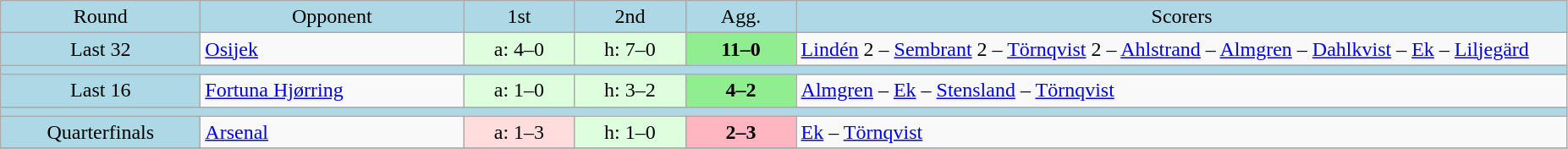<table class="wikitable" style="text-align:center">
<tr bgcolor=lightblue>
<td width=150px>Round</td>
<td width=200px>Opponent</td>
<td width=80px>1st</td>
<td width=80px>2nd</td>
<td width=80px>Agg.</td>
<td width=600px>Scorers</td>
</tr>
<tr>
<td bgcolor=lightblue>Last 32</td>
<td align=left> <a href='#'>Osijek</a></td>
<td bgcolor="#ddffdd">a: 4–0</td>
<td bgcolor="#ddffdd">h: 7–0</td>
<td bgcolor=lightgreen><strong>11–0</strong></td>
<td align=left><a href='#'>Lindén</a> 2 – <a href='#'>Sembrant</a> 2 – <a href='#'>Törnqvist</a> 2 – <a href='#'>Ahlstrand</a> – <a href='#'>Almgren</a> – <a href='#'>Dahlkvist</a> – <a href='#'>Ek</a> – <a href='#'>Liljegärd</a></td>
</tr>
<tr bgcolor=lightblue>
<td colspan=6></td>
</tr>
<tr>
<td bgcolor=lightblue>Last 16</td>
<td align=left> <a href='#'>Fortuna Hjørring</a></td>
<td bgcolor="#ddffdd">a: 1–0</td>
<td bgcolor="#ddffdd">h: 3–2</td>
<td bgcolor=lightgreen><strong>4–2</strong></td>
<td align=left><a href='#'>Almgren</a> – <a href='#'>Ek</a> – <a href='#'>Stensland</a> – <a href='#'>Törnqvist</a></td>
</tr>
<tr bgcolor=lightblue>
<td colspan=6></td>
</tr>
<tr>
<td bgcolor=lightblue>Quarterfinals</td>
<td align=left> <a href='#'>Arsenal</a></td>
<td bgcolor="#ffdddd">a: 1–3</td>
<td bgcolor="#ddffdd">h: 1–0</td>
<td bgcolor=lightpink><strong>2–3</strong></td>
<td align=left><a href='#'>Ek</a> – <a href='#'>Törnqvist</a></td>
</tr>
<tr>
</tr>
</table>
